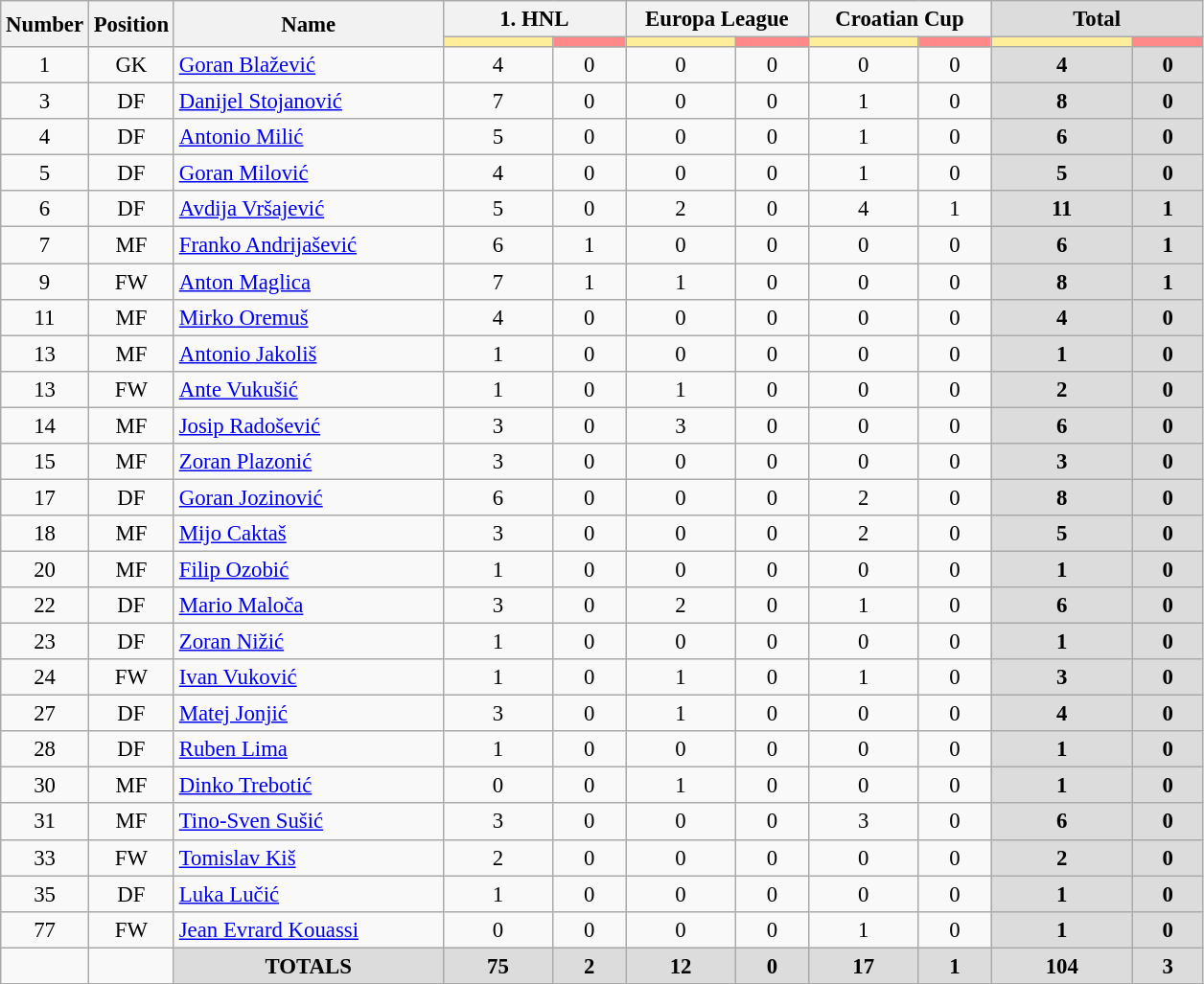<table class="wikitable" style="font-size: 95%; text-align: center;">
<tr>
<th width=40 rowspan="2"  align="center">Number</th>
<th width=40 rowspan="2"  align="center">Position</th>
<th width=180 rowspan="2"  align="center">Name</th>
<th width=120 colspan="2" align="center">1. HNL</th>
<th width=120 colspan="2" align="center">Europa League</th>
<th width=120 colspan="2" align="center">Croatian Cup</th>
<th width=140 colspan="2" align="center" style="background: #DCDCDC">Total</th>
</tr>
<tr>
<th style="background: #FFEE99"></th>
<th style="background: #FF8888"></th>
<th style="background: #FFEE99"></th>
<th style="background: #FF8888"></th>
<th style="background: #FFEE99"></th>
<th style="background: #FF8888"></th>
<th style="background: #FFEE99"></th>
<th style="background: #FF8888"></th>
</tr>
<tr>
<td>1</td>
<td>GK</td>
<td style="text-align:left;"> <a href='#'>Goran Blažević</a></td>
<td>4</td>
<td>0</td>
<td>0</td>
<td>0</td>
<td>0</td>
<td>0</td>
<th style="background: #DCDCDC">4</th>
<th style="background: #DCDCDC">0</th>
</tr>
<tr>
<td>3</td>
<td>DF</td>
<td style="text-align:left;"> <a href='#'>Danijel Stojanović</a></td>
<td>7</td>
<td>0</td>
<td>0</td>
<td>0</td>
<td>1</td>
<td>0</td>
<th style="background: #DCDCDC">8</th>
<th style="background: #DCDCDC">0</th>
</tr>
<tr>
<td>4</td>
<td>DF</td>
<td style="text-align:left;"> <a href='#'>Antonio Milić</a></td>
<td>5</td>
<td>0</td>
<td>0</td>
<td>0</td>
<td>1</td>
<td>0</td>
<th style="background: #DCDCDC">6</th>
<th style="background: #DCDCDC">0</th>
</tr>
<tr>
<td>5</td>
<td>DF</td>
<td style="text-align:left;"> <a href='#'>Goran Milović</a></td>
<td>4</td>
<td>0</td>
<td>0</td>
<td>0</td>
<td>1</td>
<td>0</td>
<th style="background: #DCDCDC">5</th>
<th style="background: #DCDCDC">0</th>
</tr>
<tr>
<td>6</td>
<td>DF</td>
<td style="text-align:left;"> <a href='#'>Avdija Vršajević</a></td>
<td>5</td>
<td>0</td>
<td>2</td>
<td>0</td>
<td>4</td>
<td>1</td>
<th style="background: #DCDCDC">11</th>
<th style="background: #DCDCDC">1</th>
</tr>
<tr>
<td>7</td>
<td>MF</td>
<td style="text-align:left;"> <a href='#'>Franko Andrijašević</a></td>
<td>6</td>
<td>1</td>
<td>0</td>
<td>0</td>
<td>0</td>
<td>0</td>
<th style="background: #DCDCDC">6</th>
<th style="background: #DCDCDC">1</th>
</tr>
<tr>
<td>9</td>
<td>FW</td>
<td style="text-align:left;"> <a href='#'>Anton Maglica</a></td>
<td>7</td>
<td>1</td>
<td>1</td>
<td>0</td>
<td>0</td>
<td>0</td>
<th style="background: #DCDCDC">8</th>
<th style="background: #DCDCDC">1</th>
</tr>
<tr>
<td>11</td>
<td>MF</td>
<td style="text-align:left;"> <a href='#'>Mirko Oremuš</a></td>
<td>4</td>
<td>0</td>
<td>0</td>
<td>0</td>
<td>0</td>
<td>0</td>
<th style="background: #DCDCDC">4</th>
<th style="background: #DCDCDC">0</th>
</tr>
<tr>
<td>13</td>
<td>MF</td>
<td style="text-align:left;"> <a href='#'>Antonio Jakoliš</a></td>
<td>1</td>
<td>0</td>
<td>0</td>
<td>0</td>
<td>0</td>
<td>0</td>
<th style="background: #DCDCDC">1</th>
<th style="background: #DCDCDC">0</th>
</tr>
<tr>
<td>13</td>
<td>FW</td>
<td style="text-align:left;"> <a href='#'>Ante Vukušić</a></td>
<td>1</td>
<td>0</td>
<td>1</td>
<td>0</td>
<td>0</td>
<td>0</td>
<th style="background: #DCDCDC">2</th>
<th style="background: #DCDCDC">0</th>
</tr>
<tr>
<td>14</td>
<td>MF</td>
<td style="text-align:left;"> <a href='#'>Josip Radošević</a></td>
<td>3</td>
<td>0</td>
<td>3</td>
<td>0</td>
<td>0</td>
<td>0</td>
<th style="background: #DCDCDC">6</th>
<th style="background: #DCDCDC">0</th>
</tr>
<tr>
<td>15</td>
<td>MF</td>
<td style="text-align:left;"> <a href='#'>Zoran Plazonić</a></td>
<td>3</td>
<td>0</td>
<td>0</td>
<td>0</td>
<td>0</td>
<td>0</td>
<th style="background: #DCDCDC">3</th>
<th style="background: #DCDCDC">0</th>
</tr>
<tr>
<td>17</td>
<td>DF</td>
<td style="text-align:left;"> <a href='#'>Goran Jozinović</a></td>
<td>6</td>
<td>0</td>
<td>0</td>
<td>0</td>
<td>2</td>
<td>0</td>
<th style="background: #DCDCDC">8</th>
<th style="background: #DCDCDC">0</th>
</tr>
<tr>
<td>18</td>
<td>MF</td>
<td style="text-align:left;"> <a href='#'>Mijo Caktaš</a></td>
<td>3</td>
<td>0</td>
<td>0</td>
<td>0</td>
<td>2</td>
<td>0</td>
<th style="background: #DCDCDC">5</th>
<th style="background: #DCDCDC">0</th>
</tr>
<tr>
<td>20</td>
<td>MF</td>
<td style="text-align:left;"> <a href='#'>Filip Ozobić</a></td>
<td>1</td>
<td>0</td>
<td>0</td>
<td>0</td>
<td>0</td>
<td>0</td>
<th style="background: #DCDCDC">1</th>
<th style="background: #DCDCDC">0</th>
</tr>
<tr>
<td>22</td>
<td>DF</td>
<td style="text-align:left;"> <a href='#'>Mario Maloča</a></td>
<td>3</td>
<td>0</td>
<td>2</td>
<td>0</td>
<td>1</td>
<td>0</td>
<th style="background: #DCDCDC">6</th>
<th style="background: #DCDCDC">0</th>
</tr>
<tr>
<td>23</td>
<td>DF</td>
<td style="text-align:left;"> <a href='#'>Zoran Nižić</a></td>
<td>1</td>
<td>0</td>
<td>0</td>
<td>0</td>
<td>0</td>
<td>0</td>
<th style="background: #DCDCDC">1</th>
<th style="background: #DCDCDC">0</th>
</tr>
<tr>
<td>24</td>
<td>FW</td>
<td style="text-align:left;"> <a href='#'>Ivan Vuković</a></td>
<td>1</td>
<td>0</td>
<td>1</td>
<td>0</td>
<td>1</td>
<td>0</td>
<th style="background: #DCDCDC">3</th>
<th style="background: #DCDCDC">0</th>
</tr>
<tr>
<td>27</td>
<td>DF</td>
<td style="text-align:left;"> <a href='#'>Matej Jonjić</a></td>
<td>3</td>
<td>0</td>
<td>1</td>
<td>0</td>
<td>0</td>
<td>0</td>
<th style="background: #DCDCDC">4</th>
<th style="background: #DCDCDC">0</th>
</tr>
<tr>
<td>28</td>
<td>DF</td>
<td style="text-align:left;"> <a href='#'>Ruben Lima</a></td>
<td>1</td>
<td>0</td>
<td>0</td>
<td>0</td>
<td>0</td>
<td>0</td>
<th style="background: #DCDCDC">1</th>
<th style="background: #DCDCDC">0</th>
</tr>
<tr>
<td>30</td>
<td>MF</td>
<td style="text-align:left;"> <a href='#'>Dinko Trebotić</a></td>
<td>0</td>
<td>0</td>
<td>1</td>
<td>0</td>
<td>0</td>
<td>0</td>
<th style="background: #DCDCDC">1</th>
<th style="background: #DCDCDC">0</th>
</tr>
<tr>
<td>31</td>
<td>MF</td>
<td style="text-align:left;"> <a href='#'>Tino-Sven Sušić</a></td>
<td>3</td>
<td>0</td>
<td>0</td>
<td>0</td>
<td>3</td>
<td>0</td>
<th style="background: #DCDCDC">6</th>
<th style="background: #DCDCDC">0</th>
</tr>
<tr>
<td>33</td>
<td>FW</td>
<td style="text-align:left;"> <a href='#'>Tomislav Kiš</a></td>
<td>2</td>
<td>0</td>
<td>0</td>
<td>0</td>
<td>0</td>
<td>0</td>
<th style="background: #DCDCDC">2</th>
<th style="background: #DCDCDC">0</th>
</tr>
<tr>
<td>35</td>
<td>DF</td>
<td style="text-align:left;"> <a href='#'>Luka Lučić</a></td>
<td>1</td>
<td>0</td>
<td>0</td>
<td>0</td>
<td>0</td>
<td>0</td>
<th style="background: #DCDCDC">1</th>
<th style="background: #DCDCDC">0</th>
</tr>
<tr>
<td>77</td>
<td>FW</td>
<td style="text-align:left;"> <a href='#'>Jean Evrard Kouassi</a></td>
<td>0</td>
<td>0</td>
<td>0</td>
<td>0</td>
<td>1</td>
<td>0</td>
<th style="background: #DCDCDC">1</th>
<th style="background: #DCDCDC">0</th>
</tr>
<tr>
<td></td>
<td></td>
<th style="background: #DCDCDC">TOTALS</th>
<th style="background: #DCDCDC">75</th>
<th style="background: #DCDCDC">2</th>
<th style="background: #DCDCDC">12</th>
<th style="background: #DCDCDC">0</th>
<th style="background: #DCDCDC">17</th>
<th style="background: #DCDCDC">1</th>
<th style="background: #DCDCDC">104</th>
<th style="background: #DCDCDC">3</th>
</tr>
<tr>
</tr>
</table>
